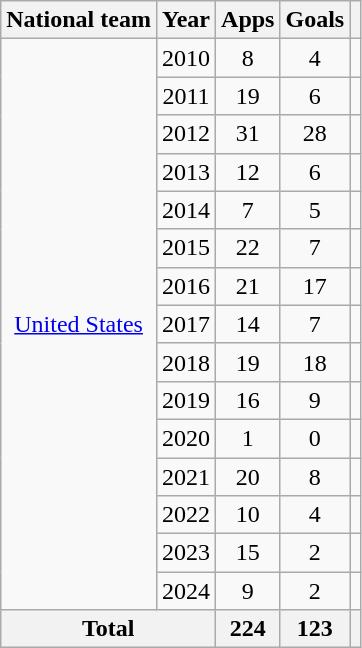<table class="wikitable" style="text-align:center">
<tr>
<th>National team</th>
<th>Year</th>
<th>Apps</th>
<th>Goals</th>
<th></th>
</tr>
<tr>
<td rowspan=15><a href='#'>United States</a></td>
<td>2010</td>
<td>8</td>
<td>4</td>
<td></td>
</tr>
<tr>
<td>2011</td>
<td>19</td>
<td>6</td>
<td></td>
</tr>
<tr>
<td>2012</td>
<td>31</td>
<td>28</td>
<td></td>
</tr>
<tr>
<td>2013</td>
<td>12</td>
<td>6</td>
<td></td>
</tr>
<tr>
<td>2014</td>
<td>7</td>
<td>5</td>
<td></td>
</tr>
<tr>
<td>2015</td>
<td>22</td>
<td>7</td>
<td></td>
</tr>
<tr>
<td>2016</td>
<td>21</td>
<td>17</td>
<td></td>
</tr>
<tr>
<td>2017</td>
<td>14</td>
<td>7</td>
<td></td>
</tr>
<tr>
<td>2018</td>
<td>19</td>
<td>18</td>
<td></td>
</tr>
<tr>
<td>2019</td>
<td>16</td>
<td>9</td>
<td></td>
</tr>
<tr>
<td>2020</td>
<td>1</td>
<td>0</td>
<td></td>
</tr>
<tr>
<td>2021</td>
<td>20</td>
<td>8</td>
<td></td>
</tr>
<tr>
<td>2022</td>
<td>10</td>
<td>4</td>
<td></td>
</tr>
<tr>
<td>2023</td>
<td>15</td>
<td>2</td>
<td></td>
</tr>
<tr>
<td>2024</td>
<td>9</td>
<td>2</td>
<td></td>
</tr>
<tr>
<th colspan=2>Total</th>
<th>224</th>
<th>123</th>
<th></th>
</tr>
</table>
